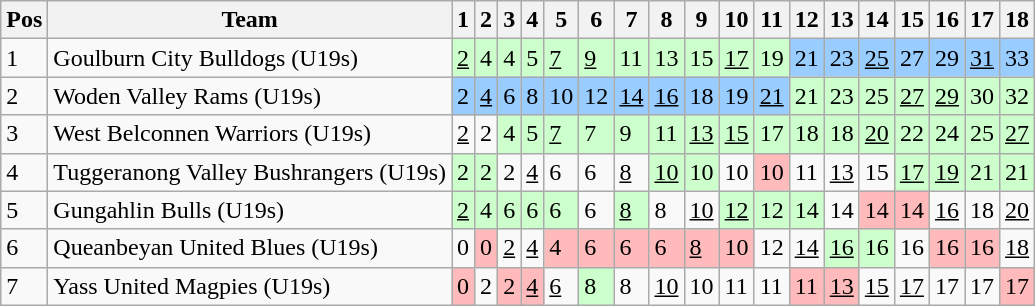<table class="wikitable">
<tr>
<th>Pos</th>
<th>Team</th>
<th>1</th>
<th>2</th>
<th>3</th>
<th>4</th>
<th>5</th>
<th>6</th>
<th>7</th>
<th>8</th>
<th>9</th>
<th>10</th>
<th>11</th>
<th>12</th>
<th>13</th>
<th>14</th>
<th>15</th>
<th>16</th>
<th>17</th>
<th>18</th>
</tr>
<tr>
<td>1</td>
<td> Goulburn City Bulldogs (U19s)</td>
<td style="background:#ccffcc;"><u>2</u></td>
<td style="background:#ccffcc;">4</td>
<td style="background:#ccffcc;">4</td>
<td style="background:#ccffcc;">5</td>
<td style="background:#ccffcc;"><u>7</u></td>
<td style="background:#ccffcc;"><u>9</u></td>
<td style="background:#ccffcc;">11</td>
<td style="background:#ccffcc;">13</td>
<td style="background:#ccffcc;">15</td>
<td style="background:#ccffcc;"><u>17</u></td>
<td style="background:#ccffcc;">19</td>
<td style="background:#99ccff;">21</td>
<td style="background:#99ccff;">23</td>
<td style="background:#99ccff;"><u>25</u></td>
<td style="background:#99ccff;">27</td>
<td style="background:#99ccff;">29</td>
<td style="background:#99ccff;"><u>31</u></td>
<td style="background:#99ccff;">33</td>
</tr>
<tr>
<td>2</td>
<td> Woden Valley Rams (U19s)</td>
<td style="background:#99ccff;">2</td>
<td style="background:#99ccff;"><u>4</u></td>
<td style="background:#99ccff;">6</td>
<td style="background:#99ccff;">8</td>
<td style="background:#99ccff;">10</td>
<td style="background:#99ccff;">12</td>
<td style="background:#99ccff;"><u>14</u></td>
<td style="background:#99ccff;"><u>16</u></td>
<td style="background:#99ccff;">18</td>
<td style="background:#99ccff;">19</td>
<td style="background:#99ccff;"><u>21</u></td>
<td style="background:#ccffcc;">21</td>
<td style="background:#ccffcc;">23</td>
<td style="background:#ccffcc;">25</td>
<td style="background:#ccffcc;"><u>27</u></td>
<td style="background:#ccffcc;"><u>29</u></td>
<td style="background:#ccffcc;">30</td>
<td style="background:#ccffcc;">32</td>
</tr>
<tr>
<td>3</td>
<td> West Belconnen Warriors (U19s)</td>
<td><u>2</u></td>
<td>2</td>
<td style="background:#ccffcc;">4</td>
<td style="background:#ccffcc;">5</td>
<td style="background:#ccffcc;"><u>7</u></td>
<td style="background:#ccffcc;">7</td>
<td style="background:#ccffcc;">9</td>
<td style="background:#ccffcc;">11</td>
<td style="background:#ccffcc;"><u>13</u></td>
<td style="background:#ccffcc;"><u>15</u></td>
<td style="background:#ccffcc;">17</td>
<td style="background:#ccffcc;">18</td>
<td style="background:#ccffcc;">18</td>
<td style="background:#ccffcc;"><u>20</u></td>
<td style="background:#ccffcc;">22</td>
<td style="background:#ccffcc;">24</td>
<td style="background:#ccffcc;">25</td>
<td style="background:#ccffcc;"><u>27</u></td>
</tr>
<tr>
<td>4</td>
<td> Tuggeranong Valley Bushrangers (U19s)</td>
<td style="background:#ccffcc;">2</td>
<td style="background:#ccffcc;">2</td>
<td>2</td>
<td><u>4</u></td>
<td>6</td>
<td>6</td>
<td><u>8</u></td>
<td style="background:#ccffcc;"><u>10</u></td>
<td style="background:#ccffcc;">10</td>
<td>10</td>
<td style="background:#ffbbbb;">10</td>
<td>11</td>
<td><u>13</u></td>
<td>15</td>
<td style="background:#ccffcc;"><u>17</u></td>
<td style="background:#ccffcc;"><u>19</u></td>
<td style="background:#ccffcc;">21</td>
<td style="background:#ccffcc;">21</td>
</tr>
<tr>
<td>5</td>
<td> Gungahlin Bulls (U19s)</td>
<td style="background:#ccffcc;"><u>2</u></td>
<td style="background:#ccffcc;">4</td>
<td style="background:#ccffcc;">6</td>
<td style="background:#ccffcc;">6</td>
<td style="background:#ccffcc;">6</td>
<td>6</td>
<td style="background:#ccffcc;"><u>8</u></td>
<td>8</td>
<td><u>10</u></td>
<td style="background:#ccffcc;"><u>12</u></td>
<td style="background:#ccffcc;">12</td>
<td style="background:#ccffcc;">14</td>
<td>14</td>
<td style="background:#ffbbbb;">14</td>
<td style="background:#ffbbbb;">14</td>
<td><u>16</u></td>
<td>18</td>
<td><u>20</u></td>
</tr>
<tr>
<td>6</td>
<td> Queanbeyan United Blues (U19s)</td>
<td>0</td>
<td style="background:#ffbbbb;">0</td>
<td><u>2</u></td>
<td><u>4</u></td>
<td style="background:#ffbbbb;">4</td>
<td style="background:#ffbbbb;">6</td>
<td style="background:#ffbbbb;">6</td>
<td style="background:#ffbbbb;">6</td>
<td style="background:#ffbbbb;"><u>8</u></td>
<td style="background:#ffbbbb;">10</td>
<td>12</td>
<td><u>14</u></td>
<td style="background:#ccffcc;"><u>16</u></td>
<td style="background:#ccffcc;">16</td>
<td>16</td>
<td style="background:#ffbbbb;">16</td>
<td style="background:#ffbbbb;">16</td>
<td><u>18</u></td>
</tr>
<tr>
<td>7</td>
<td> Yass United Magpies (U19s)</td>
<td style="background:#ffbbbb;">0</td>
<td>2</td>
<td style="background:#ffbbbb;">2</td>
<td style="background:#ffbbbb;"><u>4</u></td>
<td><u>6</u></td>
<td style="background:#ccffcc;">8</td>
<td>8</td>
<td><u>10</u></td>
<td>10</td>
<td>11</td>
<td>11</td>
<td style="background:#ffbbbb;">11</td>
<td style="background:#ffbbbb;"><u>13</u></td>
<td><u>15</u></td>
<td><u>17</u></td>
<td>17</td>
<td>17</td>
<td style="background:#ffbbbb;">17</td>
</tr>
</table>
